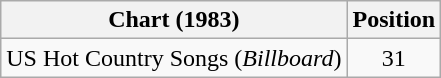<table class="wikitable">
<tr>
<th>Chart (1983)</th>
<th>Position</th>
</tr>
<tr>
<td>US Hot Country Songs (<em>Billboard</em>)</td>
<td align="center">31</td>
</tr>
</table>
